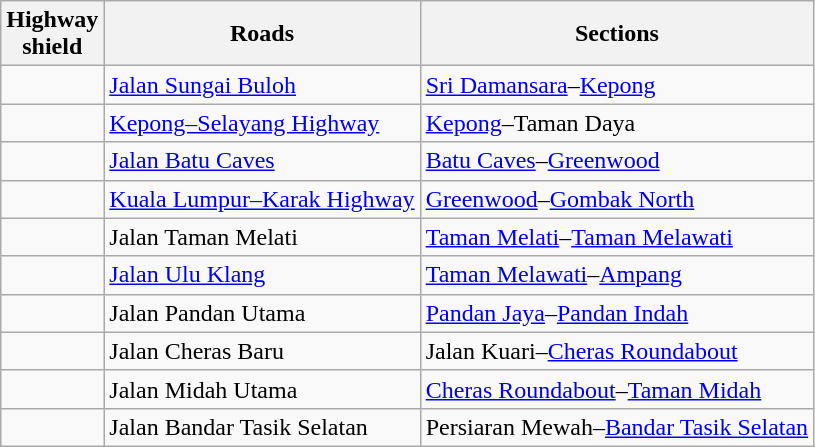<table class="wikitable">
<tr>
<th>Highway<br>shield</th>
<th>Roads</th>
<th>Sections</th>
</tr>
<tr>
<td></td>
<td><a href='#'>Jalan Sungai Buloh</a></td>
<td><a href='#'>Sri Damansara</a>–<a href='#'>Kepong</a></td>
</tr>
<tr>
<td></td>
<td><a href='#'>Kepong–Selayang Highway</a></td>
<td><a href='#'>Kepong</a>–Taman Daya</td>
</tr>
<tr>
<td></td>
<td><a href='#'>Jalan Batu Caves</a></td>
<td><a href='#'>Batu Caves</a>–<a href='#'>Greenwood</a></td>
</tr>
<tr>
<td></td>
<td><a href='#'>Kuala Lumpur–Karak Highway</a></td>
<td><a href='#'>Greenwood</a>–<a href='#'>Gombak North</a></td>
</tr>
<tr>
<td></td>
<td>Jalan Taman Melati</td>
<td><a href='#'>Taman Melati</a>–<a href='#'>Taman Melawati</a></td>
</tr>
<tr>
<td></td>
<td><a href='#'>Jalan Ulu Klang</a></td>
<td><a href='#'>Taman Melawati</a>–<a href='#'>Ampang</a></td>
</tr>
<tr>
<td></td>
<td>Jalan Pandan Utama</td>
<td><a href='#'>Pandan Jaya</a>–<a href='#'>Pandan Indah</a></td>
</tr>
<tr>
<td></td>
<td>Jalan Cheras Baru</td>
<td>Jalan Kuari–<a href='#'>Cheras Roundabout</a></td>
</tr>
<tr>
<td></td>
<td>Jalan Midah Utama</td>
<td><a href='#'>Cheras Roundabout</a>–<a href='#'>Taman Midah</a></td>
</tr>
<tr>
<td></td>
<td>Jalan Bandar Tasik Selatan</td>
<td>Persiaran Mewah–<a href='#'>Bandar Tasik Selatan</a></td>
</tr>
</table>
